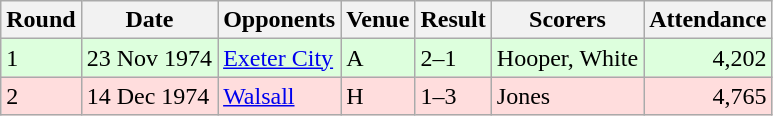<table class="wikitable">
<tr>
<th>Round</th>
<th>Date</th>
<th>Opponents</th>
<th>Venue</th>
<th>Result</th>
<th>Scorers</th>
<th>Attendance</th>
</tr>
<tr bgcolor="#ddffdd">
<td>1</td>
<td>23 Nov 1974</td>
<td><a href='#'>Exeter City</a></td>
<td>A</td>
<td>2–1</td>
<td>Hooper, White</td>
<td align="right">4,202</td>
</tr>
<tr bgcolor="#ffdddd">
<td>2</td>
<td>14 Dec 1974</td>
<td><a href='#'>Walsall</a></td>
<td>H</td>
<td>1–3</td>
<td>Jones</td>
<td align="right">4,765</td>
</tr>
</table>
